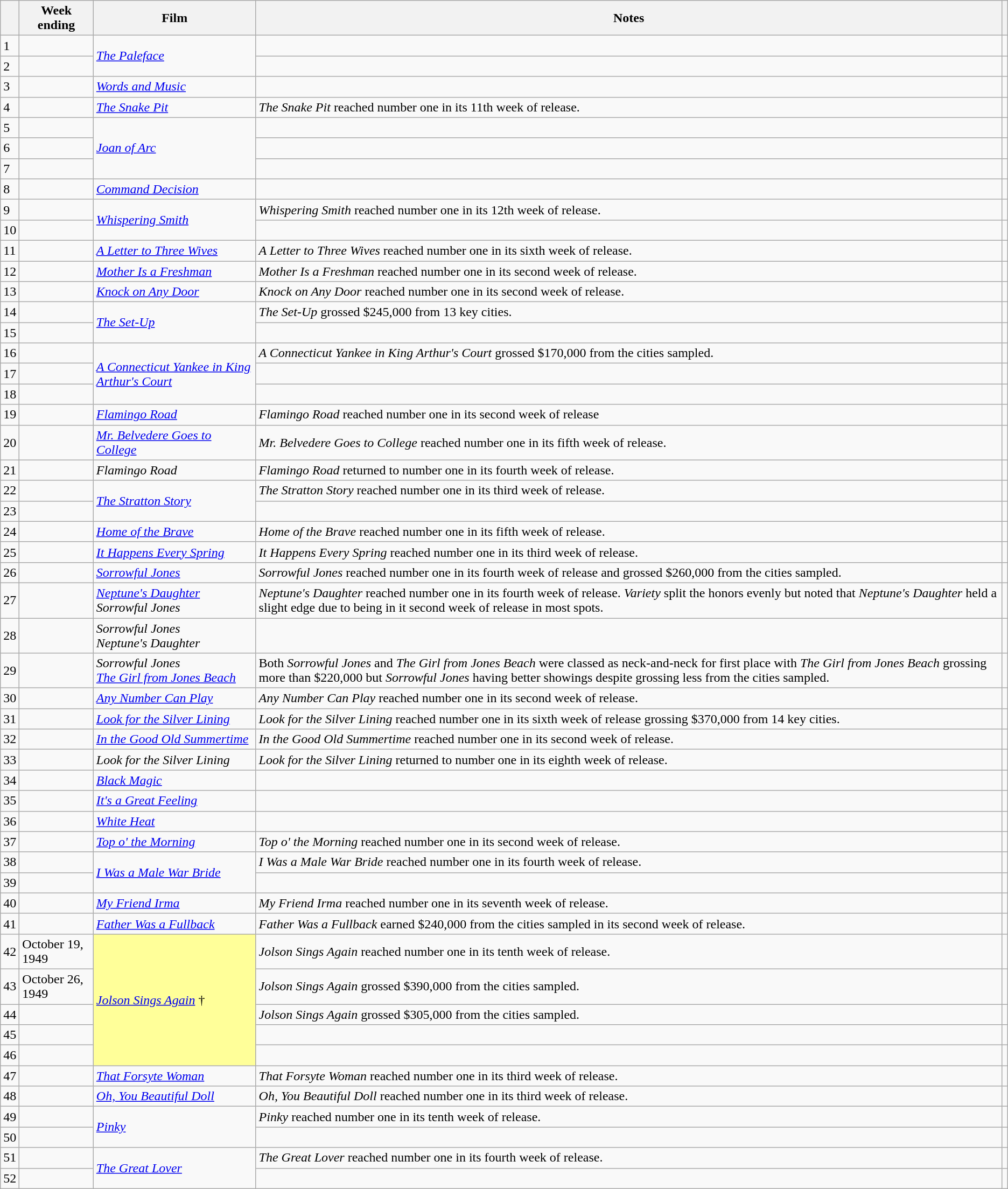<table class="wikitable sortable">
<tr>
<th></th>
<th>Week ending</th>
<th>Film</th>
<th>Notes</th>
<th class="unsortable"></th>
</tr>
<tr>
<td>1</td>
<td></td>
<td rowspan="2"><em><a href='#'>The Paleface</a></em></td>
<td></td>
<td></td>
</tr>
<tr>
<td>2</td>
<td></td>
<td></td>
<td></td>
</tr>
<tr>
<td>3</td>
<td></td>
<td><em><a href='#'>Words and Music</a></em></td>
<td></td>
<td></td>
</tr>
<tr>
<td>4</td>
<td></td>
<td><em><a href='#'>The Snake Pit</a></em></td>
<td><em>The Snake Pit</em> reached number one in its 11th week of release.</td>
<td></td>
</tr>
<tr>
<td>5</td>
<td></td>
<td rowspan="3"><em><a href='#'>Joan of Arc</a></em></td>
<td></td>
<td></td>
</tr>
<tr>
<td>6</td>
<td></td>
<td></td>
<td></td>
</tr>
<tr>
<td>7</td>
<td></td>
<td></td>
<td></td>
</tr>
<tr>
<td>8</td>
<td></td>
<td><em><a href='#'>Command Decision</a></em></td>
<td></td>
<td></td>
</tr>
<tr>
<td>9</td>
<td></td>
<td rowspan="2"><em><a href='#'>Whispering Smith</a></em></td>
<td><em>Whispering Smith</em> reached number one in its 12th week of release.</td>
<td></td>
</tr>
<tr>
<td>10</td>
<td></td>
<td></td>
<td></td>
</tr>
<tr>
<td>11</td>
<td></td>
<td><em><a href='#'>A Letter to Three Wives</a></em></td>
<td><em>A Letter to Three Wives</em> reached number one in its sixth week of release.</td>
<td></td>
</tr>
<tr>
<td>12</td>
<td></td>
<td><em><a href='#'>Mother Is a Freshman</a></em></td>
<td><em>Mother Is a Freshman</em> reached number one in its second week of release.</td>
<td></td>
</tr>
<tr>
<td>13</td>
<td></td>
<td><em><a href='#'>Knock on Any Door</a></em></td>
<td><em>Knock on Any Door</em> reached number one in its second week of release.</td>
<td></td>
</tr>
<tr>
<td>14</td>
<td></td>
<td rowspan="2"><em><a href='#'>The Set-Up</a></em></td>
<td><em>The Set-Up</em> grossed $245,000 from 13 key cities.</td>
<td></td>
</tr>
<tr>
<td>15</td>
<td></td>
<td></td>
<td></td>
</tr>
<tr>
<td>16</td>
<td></td>
<td rowspan="3"><em><a href='#'>A Connecticut Yankee in King Arthur's Court</a></em></td>
<td><em>A Connecticut Yankee in King Arthur's Court</em> grossed $170,000 from the cities sampled.</td>
<td></td>
</tr>
<tr>
<td>17</td>
<td></td>
<td></td>
<td></td>
</tr>
<tr>
<td>18</td>
<td></td>
<td></td>
<td></td>
</tr>
<tr>
<td>19</td>
<td></td>
<td><em><a href='#'>Flamingo Road</a></em></td>
<td><em>Flamingo Road</em> reached number one in its second week of release</td>
<td></td>
</tr>
<tr>
<td>20</td>
<td></td>
<td><em><a href='#'>Mr. Belvedere Goes to College</a></em></td>
<td><em>Mr. Belvedere Goes to College</em> reached number one in its fifth week of release.</td>
<td></td>
</tr>
<tr>
<td>21</td>
<td></td>
<td><em>Flamingo Road</em></td>
<td><em>Flamingo Road</em> returned to number one in its fourth week of release.</td>
<td></td>
</tr>
<tr>
<td>22</td>
<td></td>
<td rowspan="2"><em><a href='#'>The Stratton Story</a></em></td>
<td><em>The Stratton Story</em> reached number one in its third week of release.</td>
<td></td>
</tr>
<tr>
<td>23</td>
<td></td>
<td></td>
<td></td>
</tr>
<tr>
<td>24</td>
<td></td>
<td><em><a href='#'>Home of the Brave</a></em></td>
<td><em>Home of the Brave</em> reached number one in its fifth week of release.</td>
<td></td>
</tr>
<tr>
<td>25</td>
<td></td>
<td><em><a href='#'>It Happens Every Spring</a></em></td>
<td><em>It Happens Every Spring</em> reached number one in its third week of release.</td>
<td></td>
</tr>
<tr>
<td>26</td>
<td></td>
<td><em><a href='#'>Sorrowful Jones</a></em></td>
<td><em>Sorrowful Jones</em> reached number one in its fourth week of release and grossed $260,000 from the cities sampled.</td>
<td></td>
</tr>
<tr>
<td>27</td>
<td></td>
<td><em><a href='#'>Neptune's Daughter</a></em><br><em>Sorrowful Jones</em></td>
<td><em>Neptune's Daughter</em> reached number one in its fourth week of release. <em>Variety</em> split the honors evenly but noted that <em>Neptune's Daughter</em> held a slight edge due to being in it second week of release in most spots.</td>
<td></td>
</tr>
<tr>
<td>28</td>
<td></td>
<td><em>Sorrowful Jones</em><br><em>Neptune's Daughter</em></td>
<td></td>
<td></td>
</tr>
<tr>
<td>29</td>
<td></td>
<td><em>Sorrowful Jones</em><br><em><a href='#'>The Girl from Jones Beach</a></em></td>
<td>Both <em>Sorrowful Jones</em> and <em>The Girl from Jones Beach</em> were classed as neck-and-neck for first place with <em>The Girl from Jones Beach</em> grossing more than $220,000 but <em>Sorrowful Jones</em> having better showings despite grossing less from the cities sampled.</td>
<td></td>
</tr>
<tr>
<td>30</td>
<td></td>
<td><em><a href='#'>Any Number Can Play</a></em></td>
<td><em>Any Number Can Play</em> reached number one in its second week of release.</td>
<td></td>
</tr>
<tr>
<td>31</td>
<td></td>
<td><em><a href='#'>Look for the Silver Lining</a></em></td>
<td><em>Look for the Silver Lining</em> reached number one in its sixth week of release grossing $370,000 from 14 key cities.</td>
<td></td>
</tr>
<tr>
<td>32</td>
<td></td>
<td><em><a href='#'>In the Good Old Summertime</a></em></td>
<td><em>In the Good Old Summertime</em> reached number one in its second week of release.</td>
<td></td>
</tr>
<tr>
<td>33</td>
<td></td>
<td><em>Look for the Silver Lining</em></td>
<td><em>Look for the Silver Lining</em> returned to number one in its eighth week of release.</td>
<td></td>
</tr>
<tr>
<td>34</td>
<td></td>
<td><em><a href='#'>Black Magic</a></em></td>
<td></td>
<td></td>
</tr>
<tr>
<td>35</td>
<td></td>
<td><em><a href='#'>It's a Great Feeling</a></em></td>
<td></td>
<td></td>
</tr>
<tr>
<td>36</td>
<td></td>
<td><em><a href='#'>White Heat</a></em></td>
<td></td>
<td></td>
</tr>
<tr>
<td>37</td>
<td></td>
<td><em><a href='#'>Top o' the Morning</a></em></td>
<td><em>Top o' the Morning</em> reached number one in its second week of release.</td>
<td></td>
</tr>
<tr>
<td>38</td>
<td></td>
<td rowspan="2"><em><a href='#'>I Was a Male War Bride</a></em></td>
<td><em>I Was a Male War Bride</em> reached number one in its fourth week of release.</td>
<td></td>
</tr>
<tr>
<td>39</td>
<td></td>
<td></td>
<td></td>
</tr>
<tr>
<td>40</td>
<td></td>
<td><em><a href='#'>My Friend Irma</a></em></td>
<td><em>My Friend Irma</em> reached number one in its seventh week of release.</td>
<td></td>
</tr>
<tr>
<td>41</td>
<td></td>
<td><em><a href='#'>Father Was a Fullback</a></em></td>
<td><em>Father Was a Fullback</em> earned $240,000 from the cities sampled in its second week of release.</td>
<td></td>
</tr>
<tr>
<td>42</td>
<td>October 19, 1949</td>
<td rowspan="5" style="background-color:#FFFF99"><em><a href='#'>Jolson Sings Again</a></em> †</td>
<td><em>Jolson Sings Again</em> reached number one in its tenth week of release.</td>
<td></td>
</tr>
<tr>
<td>43</td>
<td>October 26, 1949</td>
<td><em>Jolson Sings Again</em> grossed $390,000 from the cities sampled.</td>
<td></td>
</tr>
<tr>
<td>44</td>
<td></td>
<td><em>Jolson Sings Again</em> grossed $305,000 from the cities sampled.</td>
<td></td>
</tr>
<tr>
<td>45</td>
<td></td>
<td></td>
<td></td>
</tr>
<tr>
<td>46</td>
<td></td>
<td></td>
<td></td>
</tr>
<tr>
<td>47</td>
<td></td>
<td><em><a href='#'>That Forsyte Woman</a></em></td>
<td><em>That Forsyte Woman</em> reached number one in its third week of release.</td>
<td></td>
</tr>
<tr>
<td>48</td>
<td></td>
<td><em><a href='#'>Oh, You Beautiful Doll</a></em></td>
<td><em>Oh, You Beautiful Doll</em> reached number one in its third week of release.</td>
<td></td>
</tr>
<tr>
<td>49</td>
<td></td>
<td rowspan="2"><em><a href='#'>Pinky</a></em></td>
<td><em>Pinky</em> reached number one in its tenth week of release.</td>
<td></td>
</tr>
<tr>
<td>50</td>
<td></td>
<td></td>
<td></td>
</tr>
<tr>
<td>51</td>
<td></td>
<td rowspan="2"><em><a href='#'>The Great Lover</a></em></td>
<td><em>The Great Lover</em> reached number one in its fourth week of release.</td>
<td></td>
</tr>
<tr>
<td>52</td>
<td></td>
<td></td>
<td></td>
</tr>
</table>
